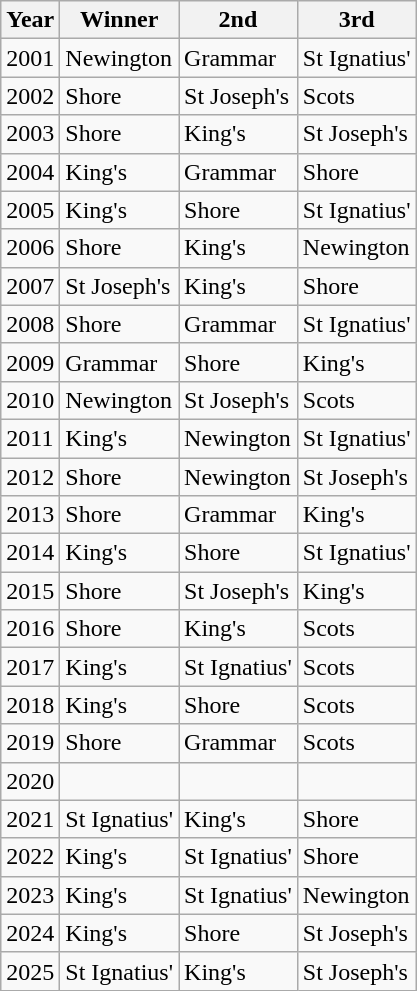<table class="wikitable">
<tr>
<th>Year</th>
<th>Winner</th>
<th>2nd</th>
<th>3rd</th>
</tr>
<tr>
<td>2001</td>
<td>Newington</td>
<td>Grammar</td>
<td>St Ignatius'</td>
</tr>
<tr>
<td>2002</td>
<td>Shore</td>
<td>St Joseph's</td>
<td>Scots</td>
</tr>
<tr>
<td>2003</td>
<td>Shore</td>
<td>King's</td>
<td>St Joseph's</td>
</tr>
<tr>
<td>2004</td>
<td>King's</td>
<td>Grammar</td>
<td>Shore</td>
</tr>
<tr>
<td>2005</td>
<td>King's</td>
<td>Shore</td>
<td>St Ignatius'</td>
</tr>
<tr>
<td>2006</td>
<td>Shore</td>
<td>King's</td>
<td>Newington</td>
</tr>
<tr>
<td>2007</td>
<td>St Joseph's</td>
<td>King's</td>
<td>Shore</td>
</tr>
<tr>
<td>2008</td>
<td>Shore</td>
<td>Grammar</td>
<td>St Ignatius'</td>
</tr>
<tr>
<td>2009</td>
<td>Grammar</td>
<td>Shore</td>
<td>King's</td>
</tr>
<tr>
<td>2010</td>
<td>Newington</td>
<td>St Joseph's</td>
<td>Scots</td>
</tr>
<tr>
<td>2011</td>
<td>King's</td>
<td>Newington</td>
<td>St Ignatius'</td>
</tr>
<tr>
<td>2012</td>
<td>Shore</td>
<td>Newington</td>
<td>St Joseph's</td>
</tr>
<tr>
<td>2013</td>
<td>Shore</td>
<td>Grammar</td>
<td>King's</td>
</tr>
<tr>
<td>2014</td>
<td>King's</td>
<td>Shore</td>
<td>St Ignatius'</td>
</tr>
<tr>
<td>2015</td>
<td>Shore</td>
<td>St Joseph's</td>
<td>King's</td>
</tr>
<tr>
<td>2016</td>
<td>Shore</td>
<td>King's</td>
<td>Scots</td>
</tr>
<tr>
<td>2017</td>
<td>King's</td>
<td>St Ignatius'</td>
<td>Scots</td>
</tr>
<tr>
<td>2018</td>
<td>King's</td>
<td>Shore</td>
<td>Scots</td>
</tr>
<tr>
<td>2019</td>
<td>Shore</td>
<td>Grammar</td>
<td>Scots</td>
</tr>
<tr>
<td>2020</td>
<td></td>
<td></td>
<td></td>
</tr>
<tr>
<td>2021</td>
<td>St Ignatius'</td>
<td>King's</td>
<td>Shore</td>
</tr>
<tr>
<td>2022</td>
<td>King's</td>
<td>St Ignatius'</td>
<td>Shore</td>
</tr>
<tr>
<td>2023</td>
<td>King's</td>
<td>St Ignatius'</td>
<td>Newington</td>
</tr>
<tr>
<td>2024</td>
<td>King's</td>
<td>Shore</td>
<td>St Joseph's</td>
</tr>
<tr>
<td>2025</td>
<td>St Ignatius'</td>
<td>King's</td>
<td>St Joseph's</td>
</tr>
</table>
